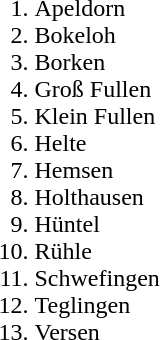<table>
<tr>
<td valign="top"><br><ol><li>Apeldorn</li><li>Bokeloh</li><li>Borken</li><li>Groß Fullen</li><li>Klein Fullen</li><li>Helte</li><li>Hemsen</li><li>Holthausen</li><li>Hüntel</li><li>Rühle</li><li>Schwefingen</li><li>Teglingen</li><li>Versen</li></ol></td>
<td valign="top"><br></td>
</tr>
</table>
